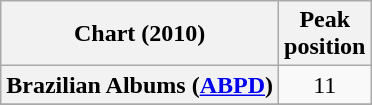<table class="wikitable plainrowheaders">
<tr>
<th scope="col">Chart (2010)</th>
<th scope="col">Peak<br>position</th>
</tr>
<tr>
<th scope="row">Brazilian Albums (<a href='#'>ABPD</a>)</th>
<td align="center">11</td>
</tr>
<tr>
</tr>
<tr>
</tr>
</table>
